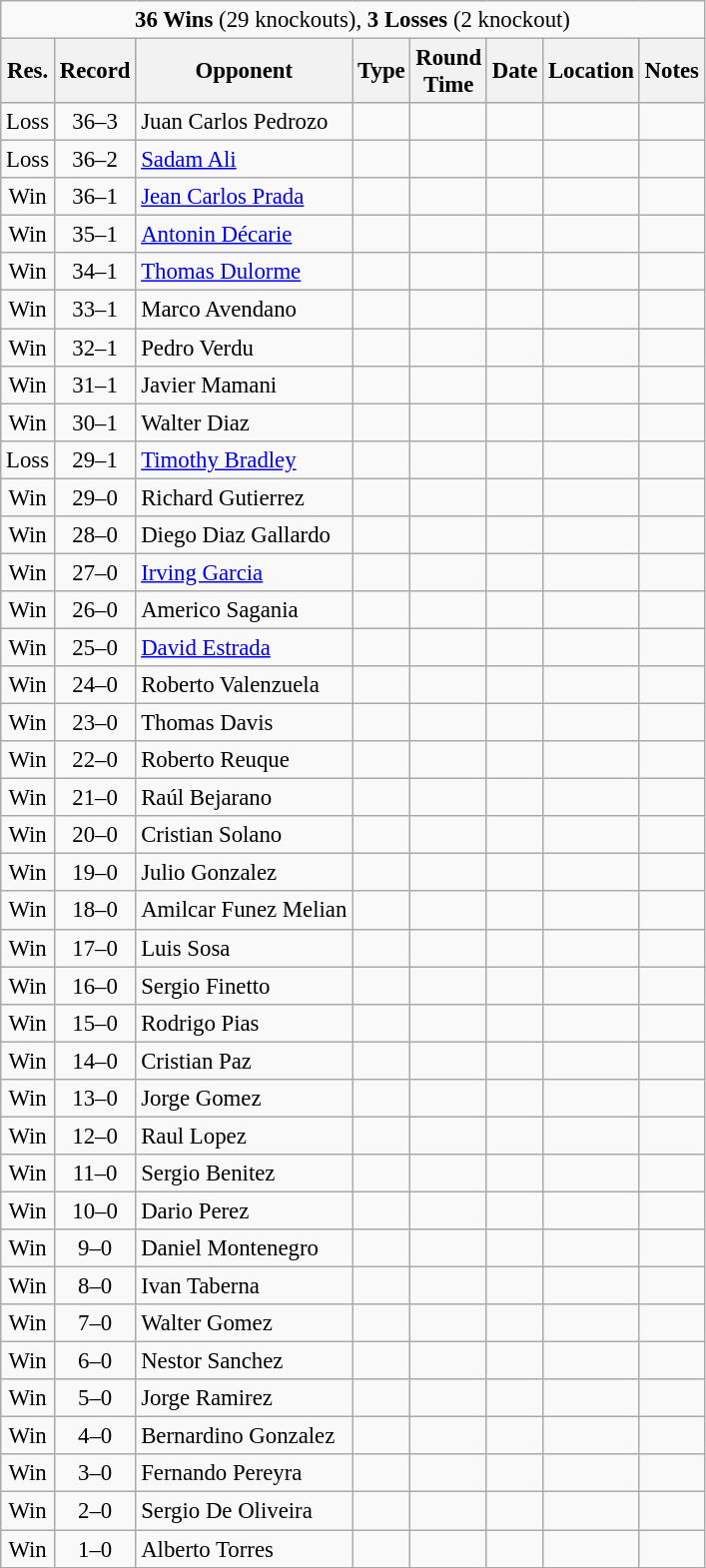<table class="wikitable" style="font-size:95%; text-align:center;">
<tr>
<td style="text-align:center;" colspan=8><strong>36 Wins</strong> (29 knockouts), <strong>3 Losses</strong> (2 knockout)</td>
</tr>
<tr style="text-align:center; background:#e3e3e3;">
<th>Res.</th>
<th>Record</th>
<th>Opponent</th>
<th>Type</th>
<th>Round<br>Time</th>
<th>Date</th>
<th>Location</th>
<th>Notes</th>
</tr>
<tr>
<td>Loss</td>
<td>36–3</td>
<td align=left> Juan Carlos Pedrozo</td>
<td></td>
<td></td>
<td></td>
<td align=left></td>
<td align=left></td>
</tr>
<tr>
<td>Loss</td>
<td>36–2</td>
<td align=left> <a href='#'>Sadam Ali</a></td>
<td></td>
<td></td>
<td></td>
<td align=left></td>
<td align=left></td>
</tr>
<tr>
<td>Win</td>
<td>36–1</td>
<td align=left> <a href='#'>Jean Carlos Prada</a></td>
<td></td>
<td></td>
<td></td>
<td align=left></td>
<td align=left></td>
</tr>
<tr>
<td>Win</td>
<td>35–1</td>
<td align=left> <a href='#'>Antonin Décarie</a></td>
<td></td>
<td></td>
<td></td>
<td align=left></td>
<td align=left></td>
</tr>
<tr>
<td>Win</td>
<td>34–1</td>
<td align=left> <a href='#'>Thomas Dulorme</a></td>
<td></td>
<td></td>
<td></td>
<td align=left></td>
<td align=left></td>
</tr>
<tr>
<td>Win</td>
<td>33–1</td>
<td align=left> Marco Avendano</td>
<td></td>
<td></td>
<td></td>
<td align=left></td>
<td align=left></td>
</tr>
<tr>
<td>Win</td>
<td>32–1</td>
<td align=left> Pedro Verdu</td>
<td></td>
<td></td>
<td></td>
<td align=left></td>
<td align=left></td>
</tr>
<tr>
<td>Win</td>
<td>31–1</td>
<td align=left> Javier Mamani</td>
<td></td>
<td></td>
<td></td>
<td align=left></td>
<td align=left></td>
</tr>
<tr>
<td>Win</td>
<td>30–1</td>
<td align=left> Walter Diaz</td>
<td></td>
<td></td>
<td></td>
<td align=left></td>
<td align=left></td>
</tr>
<tr>
<td>Loss</td>
<td>29–1</td>
<td align=left> <a href='#'>Timothy Bradley</a></td>
<td></td>
<td></td>
<td></td>
<td align=left></td>
<td align=left></td>
</tr>
<tr>
<td>Win</td>
<td>29–0</td>
<td align=left> Richard Gutierrez</td>
<td></td>
<td></td>
<td></td>
<td align=left></td>
<td align=left></td>
</tr>
<tr>
<td>Win</td>
<td>28–0</td>
<td align=left> Diego Diaz Gallardo</td>
<td></td>
<td></td>
<td></td>
<td align=left></td>
<td align=left></td>
</tr>
<tr>
<td>Win</td>
<td>27–0</td>
<td align=left> <a href='#'>Irving Garcia</a></td>
<td></td>
<td></td>
<td></td>
<td align=left></td>
<td align=left></td>
</tr>
<tr>
<td>Win</td>
<td>26–0</td>
<td align=left> Americo Sagania</td>
<td></td>
<td></td>
<td></td>
<td align=left></td>
<td align=left></td>
</tr>
<tr>
<td>Win</td>
<td>25–0</td>
<td align=left> <a href='#'>David Estrada</a></td>
<td></td>
<td></td>
<td></td>
<td align=left></td>
<td align=left></td>
</tr>
<tr>
<td>Win</td>
<td>24–0</td>
<td align=left> Roberto Valenzuela</td>
<td></td>
<td></td>
<td></td>
<td align=left></td>
<td align=left></td>
</tr>
<tr>
<td>Win</td>
<td>23–0</td>
<td align=left> Thomas Davis</td>
<td></td>
<td></td>
<td></td>
<td align=left></td>
<td align=left></td>
</tr>
<tr>
<td>Win</td>
<td>22–0</td>
<td align=left> Roberto Reuque</td>
<td></td>
<td></td>
<td></td>
<td align=left></td>
<td align=left></td>
</tr>
<tr>
<td>Win</td>
<td>21–0</td>
<td align=left> Raúl Bejarano</td>
<td></td>
<td></td>
<td></td>
<td align=left></td>
<td align=left></td>
</tr>
<tr>
<td>Win</td>
<td>20–0</td>
<td align=left> Cristian Solano</td>
<td></td>
<td></td>
<td></td>
<td align=left></td>
<td align=left></td>
</tr>
<tr>
<td>Win</td>
<td>19–0</td>
<td align=left> Julio Gonzalez</td>
<td></td>
<td></td>
<td></td>
<td align=left></td>
<td align=left></td>
</tr>
<tr>
<td>Win</td>
<td>18–0</td>
<td align=left> Amilcar Funez Melian</td>
<td></td>
<td></td>
<td></td>
<td align=left></td>
<td align=left></td>
</tr>
<tr>
<td>Win</td>
<td>17–0</td>
<td align=left> Luis Sosa</td>
<td></td>
<td></td>
<td></td>
<td align=left></td>
<td align=left></td>
</tr>
<tr>
<td>Win</td>
<td>16–0</td>
<td align=left> Sergio Finetto</td>
<td></td>
<td></td>
<td></td>
<td align=left></td>
<td align=left></td>
</tr>
<tr>
<td>Win</td>
<td>15–0</td>
<td align=left> Rodrigo Pias</td>
<td></td>
<td></td>
<td></td>
<td align=left></td>
<td align=left></td>
</tr>
<tr>
<td>Win</td>
<td>14–0</td>
<td align=left> Cristian Paz</td>
<td></td>
<td></td>
<td></td>
<td align=left></td>
<td align=left></td>
</tr>
<tr>
<td>Win</td>
<td>13–0</td>
<td align=left> Jorge Gomez</td>
<td></td>
<td></td>
<td></td>
<td align=left></td>
<td align=left></td>
</tr>
<tr>
<td>Win</td>
<td>12–0</td>
<td align=left> Raul Lopez</td>
<td></td>
<td></td>
<td></td>
<td align=left></td>
<td align=left></td>
</tr>
<tr>
<td>Win</td>
<td>11–0</td>
<td align=left> Sergio Benitez</td>
<td></td>
<td></td>
<td></td>
<td align=left></td>
<td align=left></td>
</tr>
<tr>
<td>Win</td>
<td>10–0</td>
<td align=left> Dario Perez</td>
<td></td>
<td></td>
<td></td>
<td align=left></td>
<td align=left></td>
</tr>
<tr>
<td>Win</td>
<td>9–0</td>
<td align=left> Daniel Montenegro</td>
<td></td>
<td></td>
<td></td>
<td align=left></td>
<td align=left></td>
</tr>
<tr>
<td>Win</td>
<td>8–0</td>
<td align=left> Ivan Taberna</td>
<td></td>
<td></td>
<td></td>
<td align=left></td>
<td align=left></td>
</tr>
<tr>
<td>Win</td>
<td>7–0</td>
<td align=left> Walter Gomez</td>
<td></td>
<td></td>
<td></td>
<td align=left></td>
<td align=left></td>
</tr>
<tr>
<td>Win</td>
<td>6–0</td>
<td align=left> Nestor Sanchez</td>
<td></td>
<td></td>
<td></td>
<td align=left></td>
<td align=left></td>
</tr>
<tr>
<td>Win</td>
<td>5–0</td>
<td align=left> Jorge Ramirez</td>
<td></td>
<td></td>
<td></td>
<td align=left></td>
<td align=left></td>
</tr>
<tr>
<td>Win</td>
<td>4–0</td>
<td align=left> Bernardino Gonzalez</td>
<td></td>
<td></td>
<td></td>
<td align=left></td>
<td align=left></td>
</tr>
<tr>
<td>Win</td>
<td>3–0</td>
<td align=left> Fernando Pereyra</td>
<td></td>
<td></td>
<td></td>
<td align=left></td>
<td align=left></td>
</tr>
<tr>
<td>Win</td>
<td>2–0</td>
<td align=left> Sergio De Oliveira</td>
<td></td>
<td></td>
<td></td>
<td align=left></td>
<td align=left></td>
</tr>
<tr>
<td>Win</td>
<td>1–0</td>
<td align=left> Alberto Torres</td>
<td></td>
<td></td>
<td></td>
<td align=left></td>
<td align=left></td>
</tr>
</table>
